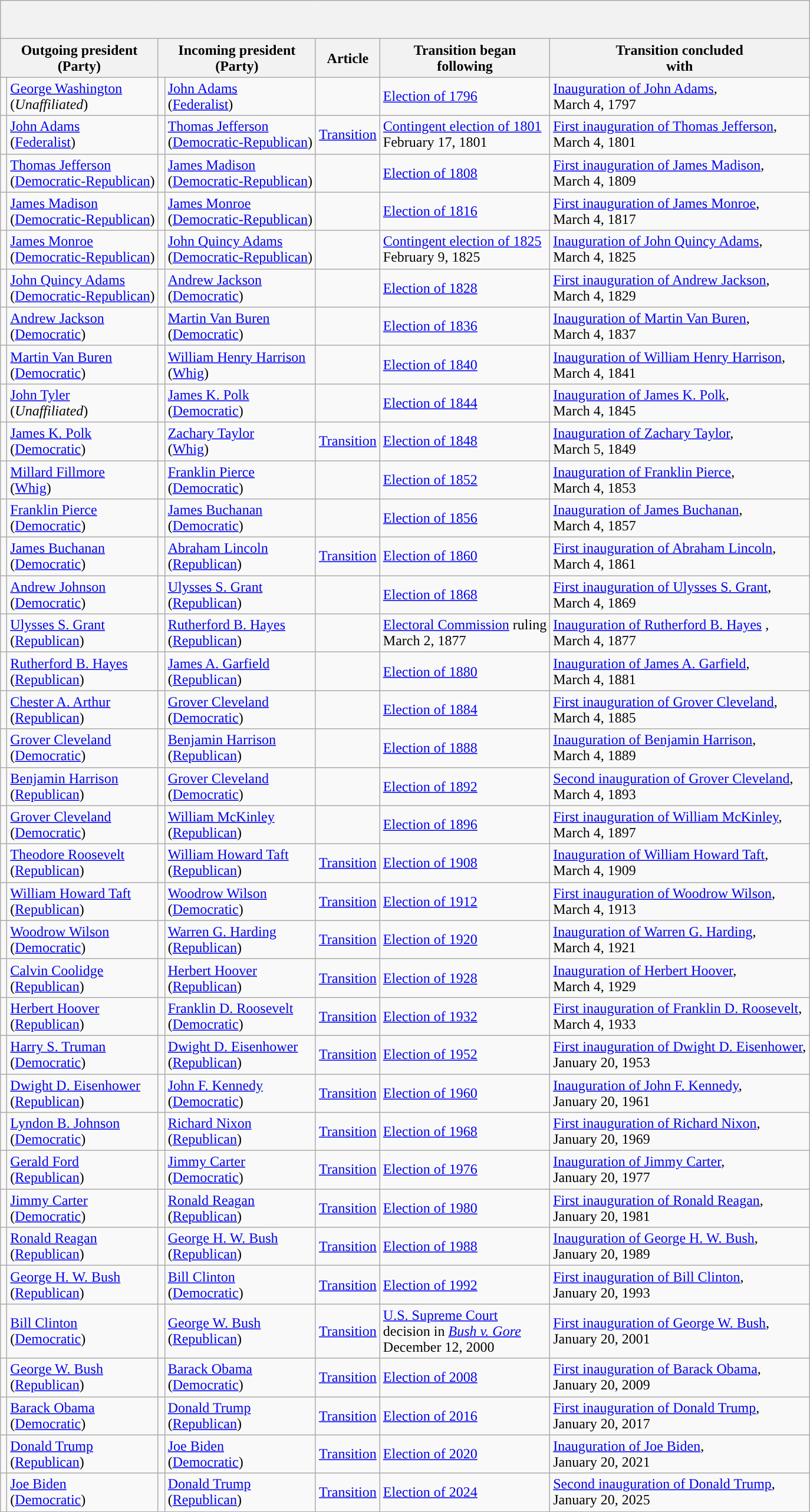<table class="wikitable">
<tr>
<th colspan=7>  <br>   </th>
</tr>
<tr>
<th colspan=2>Outgoing president<br>(Party)</th>
<th Colspan=2>Incoming president<br>(Party)</th>
<th>Article</th>
<th>Transition began<br>following</th>
<th>Transition concluded<br>with</th>
</tr>
<tr>
<td style="background-color:"></td>
<td><a href='#'>George Washington</a><br>(<em>Unaffiliated</em>)</td>
<td style="background-color:"></td>
<td><a href='#'>John Adams</a><br>(<a href='#'>Federalist</a>)</td>
<td></td>
<td><a href='#'>Election of 1796</a></td>
<td><a href='#'>Inauguration of John Adams</a>,<br>March 4, 1797</td>
</tr>
<tr>
<td style="background-color:"></td>
<td><a href='#'>John Adams</a><br>(<a href='#'>Federalist</a>)</td>
<td style="background-color:"></td>
<td><a href='#'>Thomas Jefferson</a><br>(<a href='#'>Democratic-Republican</a>)</td>
<td><a href='#'>Transition</a></td>
<td><a href='#'>Contingent election of 1801</a><br>February 17, 1801</td>
<td><a href='#'>First inauguration of Thomas Jefferson</a>,<br>March 4, 1801</td>
</tr>
<tr>
<td style="background-color:"></td>
<td><a href='#'>Thomas Jefferson</a><br>(<a href='#'>Democratic-Republican</a>)</td>
<td style="background-color:"></td>
<td><a href='#'>James Madison</a><br>(<a href='#'>Democratic-Republican</a>)</td>
<td></td>
<td><a href='#'>Election of 1808</a></td>
<td><a href='#'>First inauguration of James Madison</a>,<br>March 4, 1809</td>
</tr>
<tr>
<td style="background-color:"></td>
<td><a href='#'>James Madison</a><br>(<a href='#'>Democratic-Republican</a>)</td>
<td style="background-color:"></td>
<td><a href='#'>James Monroe</a><br>(<a href='#'>Democratic-Republican</a>)</td>
<td></td>
<td><a href='#'>Election of 1816</a></td>
<td><a href='#'>First inauguration of James Monroe</a>,<br>March 4, 1817</td>
</tr>
<tr>
<td style="background-color:"></td>
<td><a href='#'>James Monroe</a><br>(<a href='#'>Democratic-Republican</a>)</td>
<td style="background-color:"></td>
<td><a href='#'>John Quincy Adams</a><br>(<a href='#'>Democratic-Republican</a>)</td>
<td></td>
<td><a href='#'>Contingent election of 1825</a> <br>February 9, 1825</td>
<td><a href='#'>Inauguration of John Quincy Adams</a>,<br>March 4, 1825</td>
</tr>
<tr>
<td style="background-color:"></td>
<td><a href='#'>John Quincy Adams</a><br>(<a href='#'>Democratic-Republican</a>)</td>
<td style="background-color:"></td>
<td><a href='#'>Andrew Jackson</a><br>(<a href='#'>Democratic</a>)</td>
<td></td>
<td><a href='#'>Election of 1828</a></td>
<td><a href='#'>First inauguration of Andrew Jackson</a>,<br>March 4, 1829</td>
</tr>
<tr>
<td style="background-color:"></td>
<td><a href='#'>Andrew Jackson</a><br>(<a href='#'>Democratic</a>)</td>
<td style="background-color:"></td>
<td><a href='#'>Martin Van Buren</a><br>(<a href='#'>Democratic</a>)</td>
<td></td>
<td><a href='#'>Election of 1836</a></td>
<td><a href='#'>Inauguration of Martin Van Buren</a>,<br>March 4, 1837</td>
</tr>
<tr>
<td style="background-color:"></td>
<td><a href='#'>Martin Van Buren</a><br>(<a href='#'>Democratic</a>)</td>
<td style="background-color:"></td>
<td><a href='#'>William Henry Harrison</a><br>(<a href='#'>Whig</a>)</td>
<td></td>
<td><a href='#'>Election of 1840</a></td>
<td><a href='#'>Inauguration of William Henry Harrison</a>,<br>March 4, 1841</td>
</tr>
<tr>
<td style="background-color:"></td>
<td><a href='#'>John Tyler</a><br>(<em>Unaffiliated</em>)</td>
<td style="background-color:"></td>
<td><a href='#'>James K. Polk</a><br>(<a href='#'>Democratic</a>)</td>
<td></td>
<td><a href='#'>Election of 1844</a></td>
<td><a href='#'>Inauguration of James K. Polk</a>,<br>March 4, 1845</td>
</tr>
<tr>
<td style="background-color:"></td>
<td><a href='#'>James K. Polk</a><br>(<a href='#'>Democratic</a>)</td>
<td style="background-color:"></td>
<td><a href='#'>Zachary Taylor</a><br>(<a href='#'>Whig</a>)</td>
<td><a href='#'>Transition</a></td>
<td><a href='#'>Election of 1848</a></td>
<td><a href='#'>Inauguration of Zachary Taylor</a>,<br>March 5, 1849</td>
</tr>
<tr>
<td style="background-color:"></td>
<td><a href='#'>Millard Fillmore</a><br>(<a href='#'>Whig</a>)</td>
<td style="background-color:"></td>
<td><a href='#'>Franklin Pierce</a><br>(<a href='#'>Democratic</a>)</td>
<td></td>
<td><a href='#'>Election of 1852</a></td>
<td><a href='#'>Inauguration of Franklin Pierce</a>,<br>March 4, 1853</td>
</tr>
<tr>
<td style="background-color:"></td>
<td><a href='#'>Franklin Pierce</a><br>(<a href='#'>Democratic</a>)</td>
<td style="background-color:"></td>
<td><a href='#'>James Buchanan</a><br>(<a href='#'>Democratic</a>)</td>
<td></td>
<td><a href='#'>Election of 1856</a></td>
<td><a href='#'>Inauguration of James Buchanan</a>,<br>March 4, 1857</td>
</tr>
<tr>
<td style="background-color:"></td>
<td><a href='#'>James Buchanan</a><br>(<a href='#'>Democratic</a>)</td>
<td style="background-color:"></td>
<td><a href='#'>Abraham Lincoln</a><br>(<a href='#'>Republican</a>)</td>
<td><a href='#'>Transition</a></td>
<td><a href='#'>Election of 1860</a></td>
<td><a href='#'>First inauguration of Abraham Lincoln</a>,<br>March 4, 1861</td>
</tr>
<tr>
<td style="background-color:"></td>
<td><a href='#'>Andrew Johnson</a><br>(<a href='#'>Democratic</a>)</td>
<td style="background-color:"></td>
<td><a href='#'>Ulysses S. Grant</a><br>(<a href='#'>Republican</a>)</td>
<td></td>
<td><a href='#'>Election of 1868</a></td>
<td><a href='#'>First inauguration of Ulysses S. Grant</a>,<br>March 4, 1869</td>
</tr>
<tr>
<td style="background-color:"></td>
<td><a href='#'>Ulysses S. Grant</a><br>(<a href='#'>Republican</a>)</td>
<td style="background-color:"></td>
<td><a href='#'>Rutherford B. Hayes</a><br>(<a href='#'>Republican</a>)</td>
<td></td>
<td><a href='#'>Electoral Commission</a> ruling<br>March 2, 1877</td>
<td><a href='#'>Inauguration of Rutherford B. Hayes</a> ,<br>March 4, 1877</td>
</tr>
<tr>
<td style="background-color:"></td>
<td><a href='#'>Rutherford B. Hayes</a><br>(<a href='#'>Republican</a>)</td>
<td style="background-color:"></td>
<td><a href='#'>James A. Garfield</a><br>(<a href='#'>Republican</a>)</td>
<td></td>
<td><a href='#'>Election of 1880</a></td>
<td><a href='#'>Inauguration of James A. Garfield</a>,<br>March 4, 1881</td>
</tr>
<tr>
<td style="background-color:"></td>
<td><a href='#'>Chester A. Arthur</a><br>(<a href='#'>Republican</a>)</td>
<td style="background-color:"></td>
<td><a href='#'>Grover Cleveland</a><br>(<a href='#'>Democratic</a>)</td>
<td></td>
<td><a href='#'>Election of 1884</a></td>
<td><a href='#'>First inauguration of Grover Cleveland</a>,<br>March 4, 1885</td>
</tr>
<tr>
<td style="background-color:"></td>
<td><a href='#'>Grover Cleveland</a><br>(<a href='#'>Democratic</a>)</td>
<td style="background-color:"></td>
<td><a href='#'>Benjamin Harrison</a><br>(<a href='#'>Republican</a>)</td>
<td></td>
<td><a href='#'>Election of 1888</a></td>
<td><a href='#'>Inauguration of Benjamin Harrison</a>,<br>March 4, 1889</td>
</tr>
<tr>
<td style="background-color:"></td>
<td><a href='#'>Benjamin Harrison</a><br>(<a href='#'>Republican</a>)</td>
<td style="background-color:"></td>
<td><a href='#'>Grover Cleveland</a><br>(<a href='#'>Democratic</a>)</td>
<td></td>
<td><a href='#'>Election of 1892</a></td>
<td><a href='#'>Second inauguration of Grover Cleveland</a>,<br>March 4, 1893</td>
</tr>
<tr>
<td style="background-color:"></td>
<td><a href='#'>Grover Cleveland</a><br>(<a href='#'>Democratic</a>)</td>
<td style="background-color:"></td>
<td><a href='#'>William McKinley</a><br>(<a href='#'>Republican</a>)</td>
<td></td>
<td><a href='#'>Election of 1896</a></td>
<td><a href='#'>First inauguration of William McKinley</a>,<br>March 4, 1897</td>
</tr>
<tr>
<td style="background-color:"></td>
<td><a href='#'>Theodore Roosevelt</a><br>(<a href='#'>Republican</a>)</td>
<td style="background-color:"></td>
<td><a href='#'>William Howard Taft</a><br>(<a href='#'>Republican</a>)</td>
<td><a href='#'>Transition</a></td>
<td><a href='#'>Election of 1908</a></td>
<td><a href='#'>Inauguration of William Howard Taft</a>,<br>March 4, 1909</td>
</tr>
<tr>
<td style="background-color:"></td>
<td><a href='#'>William Howard Taft</a><br>(<a href='#'>Republican</a>)</td>
<td style="background-color:"></td>
<td><a href='#'>Woodrow Wilson</a><br>(<a href='#'>Democratic</a>)</td>
<td><a href='#'>Transition</a></td>
<td><a href='#'>Election of 1912</a></td>
<td><a href='#'>First inauguration of Woodrow Wilson</a>,<br>March 4, 1913</td>
</tr>
<tr>
<td style="background-color:"></td>
<td><a href='#'>Woodrow Wilson</a><br>(<a href='#'>Democratic</a>)</td>
<td style="background-color:"></td>
<td><a href='#'>Warren G. Harding</a><br>(<a href='#'>Republican</a>)</td>
<td><a href='#'>Transition</a></td>
<td><a href='#'>Election of 1920</a></td>
<td><a href='#'>Inauguration of Warren G. Harding</a>,<br>March 4, 1921</td>
</tr>
<tr>
<td style="background-color:"></td>
<td><a href='#'>Calvin Coolidge</a><br>(<a href='#'>Republican</a>)</td>
<td style="background-color:"></td>
<td><a href='#'>Herbert Hoover</a><br>(<a href='#'>Republican</a>)</td>
<td><a href='#'>Transition</a></td>
<td><a href='#'>Election of 1928</a></td>
<td><a href='#'>Inauguration of Herbert Hoover</a>,<br>March 4, 1929</td>
</tr>
<tr>
<td style="background-color:"></td>
<td><a href='#'>Herbert Hoover</a><br>(<a href='#'>Republican</a>)</td>
<td style="background-color:"></td>
<td><a href='#'>Franklin D. Roosevelt</a><br>(<a href='#'>Democratic</a>)</td>
<td><a href='#'>Transition</a></td>
<td><a href='#'>Election of 1932</a></td>
<td><a href='#'>First inauguration of Franklin D. Roosevelt</a>,<br>March 4, 1933</td>
</tr>
<tr>
<td style="background-color:"></td>
<td><a href='#'>Harry S. Truman</a><br>(<a href='#'>Democratic</a>)</td>
<td style="background-color:"></td>
<td><a href='#'>Dwight D. Eisenhower</a><br>(<a href='#'>Republican</a>)</td>
<td><a href='#'>Transition</a></td>
<td><a href='#'>Election of 1952</a></td>
<td><a href='#'>First inauguration of Dwight D. Eisenhower</a>,<br>January 20, 1953</td>
</tr>
<tr>
<td style="background-color:"></td>
<td><a href='#'>Dwight D. Eisenhower</a><br>(<a href='#'>Republican</a>)</td>
<td style="background-color:"></td>
<td><a href='#'>John F. Kennedy</a><br>(<a href='#'>Democratic</a>)</td>
<td><a href='#'>Transition</a></td>
<td><a href='#'>Election of 1960</a></td>
<td><a href='#'>Inauguration of John F. Kennedy</a>,<br>January 20, 1961</td>
</tr>
<tr>
<td style="background-color:"></td>
<td><a href='#'>Lyndon B. Johnson</a><br>(<a href='#'>Democratic</a>)</td>
<td style="background-color:"></td>
<td><a href='#'>Richard Nixon</a><br>(<a href='#'>Republican</a>)</td>
<td><a href='#'>Transition</a></td>
<td><a href='#'>Election of 1968</a></td>
<td><a href='#'>First inauguration of Richard Nixon</a>,<br>January 20, 1969</td>
</tr>
<tr>
<td style="background-color:"></td>
<td><a href='#'>Gerald Ford</a><br>(<a href='#'>Republican</a>)</td>
<td style="background-color:"></td>
<td><a href='#'>Jimmy Carter</a><br>(<a href='#'>Democratic</a>)</td>
<td><a href='#'>Transition</a></td>
<td><a href='#'>Election of 1976</a></td>
<td><a href='#'>Inauguration of Jimmy Carter</a>,<br>January 20, 1977</td>
</tr>
<tr>
<td style="background-color:"></td>
<td><a href='#'>Jimmy Carter</a><br>(<a href='#'>Democratic</a>)</td>
<td style="background-color:"></td>
<td><a href='#'>Ronald Reagan</a><br>(<a href='#'>Republican</a>)</td>
<td><a href='#'>Transition</a></td>
<td><a href='#'>Election of 1980</a></td>
<td><a href='#'>First inauguration of Ronald Reagan</a>,<br>January 20, 1981</td>
</tr>
<tr>
<td style="background-color:"></td>
<td><a href='#'>Ronald Reagan</a><br>(<a href='#'>Republican</a>)</td>
<td style="background-color:"></td>
<td><a href='#'>George H. W. Bush</a><br>(<a href='#'>Republican</a>)</td>
<td><a href='#'>Transition</a></td>
<td><a href='#'>Election of 1988</a></td>
<td><a href='#'>Inauguration of George H. W. Bush</a>,<br>January 20, 1989</td>
</tr>
<tr>
<td style="background-color:"></td>
<td><a href='#'>George H. W. Bush</a><br>(<a href='#'>Republican</a>)</td>
<td style="background-color:"></td>
<td><a href='#'>Bill Clinton</a><br>(<a href='#'>Democratic</a>)</td>
<td><a href='#'>Transition</a></td>
<td><a href='#'>Election of 1992</a></td>
<td><a href='#'>First inauguration of Bill Clinton</a>,<br>January 20, 1993</td>
</tr>
<tr>
<td style="background-color:"></td>
<td><a href='#'>Bill Clinton</a><br>(<a href='#'>Democratic</a>)</td>
<td style="background-color:"></td>
<td><a href='#'>George W. Bush</a><br>(<a href='#'>Republican</a>)</td>
<td><a href='#'>Transition</a></td>
<td><a href='#'>U.S. Supreme Court</a><br> decision in <em><a href='#'>Bush v. Gore</a></em><br>December 12, 2000</td>
<td><a href='#'>First inauguration of George W. Bush</a>,<br>January 20, 2001</td>
</tr>
<tr>
<td style="background-color:"></td>
<td><a href='#'>George W. Bush</a><br>(<a href='#'>Republican</a>)</td>
<td style="background-color:"></td>
<td><a href='#'>Barack Obama</a><br>(<a href='#'>Democratic</a>)</td>
<td><a href='#'>Transition</a></td>
<td><a href='#'>Election of 2008</a></td>
<td><a href='#'>First inauguration of Barack Obama</a>,<br>January 20, 2009</td>
</tr>
<tr>
<td style="background-color:"></td>
<td><a href='#'>Barack Obama</a><br>(<a href='#'>Democratic</a>)</td>
<td style="background-color:"></td>
<td><a href='#'>Donald Trump</a><br>(<a href='#'>Republican</a>)</td>
<td><a href='#'>Transition</a></td>
<td><a href='#'>Election of 2016</a></td>
<td><a href='#'>First inauguration of Donald Trump</a>,<br>January 20, 2017</td>
</tr>
<tr>
<td style="background-color:"></td>
<td><a href='#'>Donald Trump</a><br>(<a href='#'>Republican</a>)</td>
<td style="background-color:"></td>
<td><a href='#'>Joe Biden</a><br>(<a href='#'>Democratic</a>)</td>
<td><a href='#'>Transition</a></td>
<td><a href='#'>Election of 2020</a></td>
<td><a href='#'>Inauguration of Joe Biden</a>,<br><small></small> January 20, 2021</td>
</tr>
<tr>
<td style="background-color:"></td>
<td><a href='#'>Joe Biden</a><br>(<a href='#'>Democratic</a>)</td>
<td style="background-color:"></td>
<td><a href='#'>Donald Trump</a><br>(<a href='#'>Republican</a>)</td>
<td><a href='#'>Transition</a></td>
<td><a href='#'>Election of 2024</a></td>
<td><a href='#'>Second inauguration of Donald Trump</a>,<br>January 20, 2025</td>
</tr>
</table>
